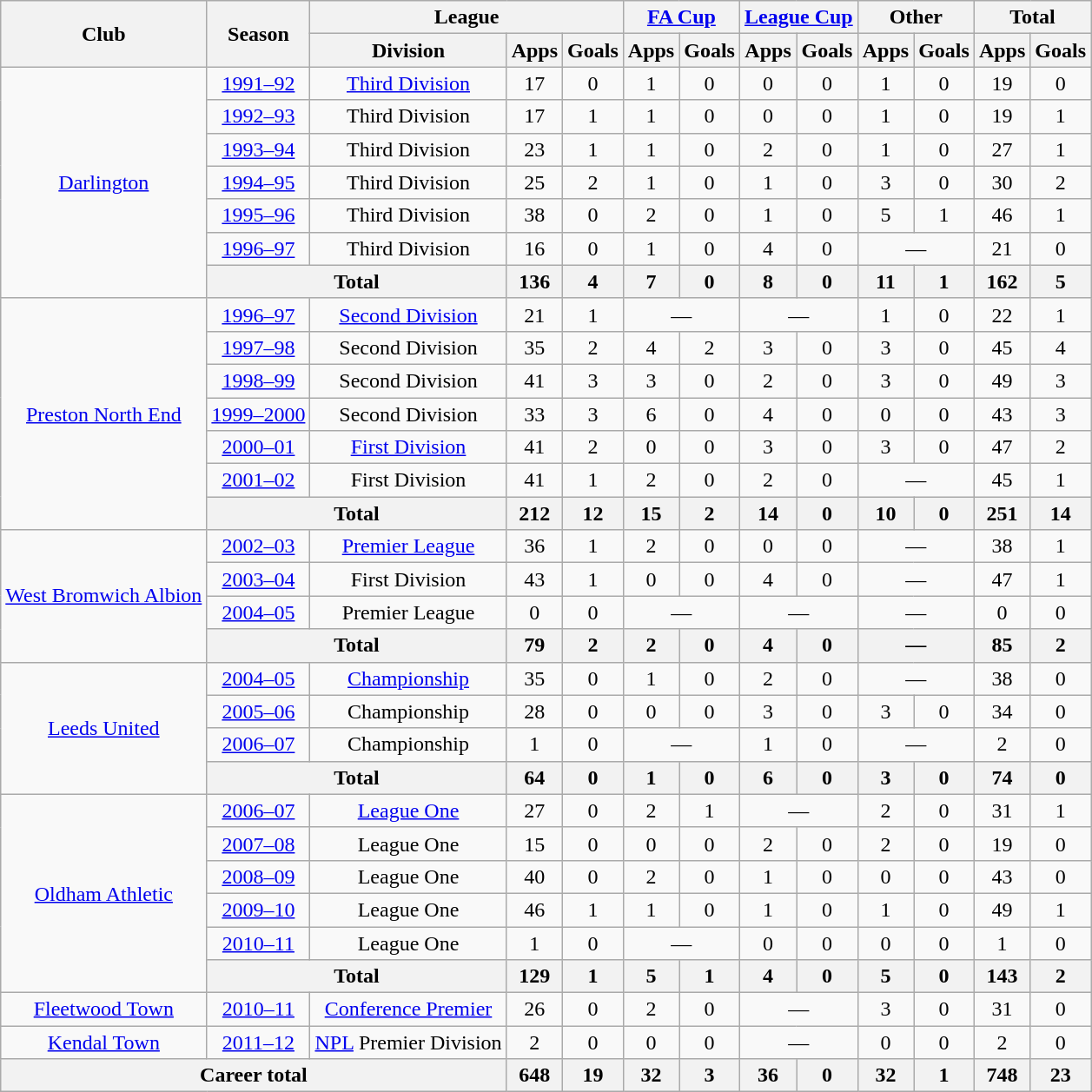<table class=wikitable style=text-align:center>
<tr>
<th rowspan=2>Club</th>
<th rowspan=2>Season</th>
<th colspan=3>League</th>
<th colspan=2><a href='#'>FA Cup</a></th>
<th colspan=2><a href='#'>League Cup</a></th>
<th colspan=2>Other</th>
<th colspan=2>Total</th>
</tr>
<tr>
<th>Division</th>
<th>Apps</th>
<th>Goals</th>
<th>Apps</th>
<th>Goals</th>
<th>Apps</th>
<th>Goals</th>
<th>Apps</th>
<th>Goals</th>
<th>Apps</th>
<th>Goals</th>
</tr>
<tr>
<td rowspan=7><a href='#'>Darlington</a></td>
<td><a href='#'>1991–92</a></td>
<td><a href='#'>Third Division</a></td>
<td>17</td>
<td>0</td>
<td>1</td>
<td>0</td>
<td>0</td>
<td>0</td>
<td>1</td>
<td>0</td>
<td>19</td>
<td>0</td>
</tr>
<tr>
<td><a href='#'>1992–93</a></td>
<td>Third Division</td>
<td>17</td>
<td>1</td>
<td>1</td>
<td>0</td>
<td>0</td>
<td>0</td>
<td>1</td>
<td>0</td>
<td>19</td>
<td>1</td>
</tr>
<tr>
<td><a href='#'>1993–94</a></td>
<td>Third Division</td>
<td>23</td>
<td>1</td>
<td>1</td>
<td>0</td>
<td>2</td>
<td>0</td>
<td>1</td>
<td>0</td>
<td>27</td>
<td>1</td>
</tr>
<tr>
<td><a href='#'>1994–95</a></td>
<td>Third Division</td>
<td>25</td>
<td>2</td>
<td>1</td>
<td>0</td>
<td>1</td>
<td>0</td>
<td>3</td>
<td>0</td>
<td>30</td>
<td>2</td>
</tr>
<tr>
<td><a href='#'>1995–96</a></td>
<td>Third Division</td>
<td>38</td>
<td>0</td>
<td>2</td>
<td>0</td>
<td>1</td>
<td>0</td>
<td>5</td>
<td>1</td>
<td>46</td>
<td>1</td>
</tr>
<tr>
<td><a href='#'>1996–97</a></td>
<td>Third Division</td>
<td>16</td>
<td>0</td>
<td>1</td>
<td>0</td>
<td>4</td>
<td>0</td>
<td colspan=2>—</td>
<td>21</td>
<td>0</td>
</tr>
<tr>
<th colspan=2>Total</th>
<th>136</th>
<th>4</th>
<th>7</th>
<th>0</th>
<th>8</th>
<th>0</th>
<th>11</th>
<th>1</th>
<th>162</th>
<th>5</th>
</tr>
<tr>
<td rowspan=7><a href='#'>Preston North End</a></td>
<td><a href='#'>1996–97</a></td>
<td><a href='#'>Second Division</a></td>
<td>21</td>
<td>1</td>
<td colspan=2>—</td>
<td colspan=2>—</td>
<td>1</td>
<td>0</td>
<td>22</td>
<td>1</td>
</tr>
<tr>
<td><a href='#'>1997–98</a></td>
<td>Second Division</td>
<td>35</td>
<td>2</td>
<td>4</td>
<td>2</td>
<td>3</td>
<td>0</td>
<td>3</td>
<td>0</td>
<td>45</td>
<td>4</td>
</tr>
<tr>
<td><a href='#'>1998–99</a></td>
<td>Second Division</td>
<td>41</td>
<td>3</td>
<td>3</td>
<td>0</td>
<td>2</td>
<td>0</td>
<td>3</td>
<td>0</td>
<td>49</td>
<td>3</td>
</tr>
<tr>
<td><a href='#'>1999–2000</a></td>
<td>Second Division</td>
<td>33</td>
<td>3</td>
<td>6</td>
<td>0</td>
<td>4</td>
<td>0</td>
<td>0</td>
<td>0</td>
<td>43</td>
<td>3</td>
</tr>
<tr>
<td><a href='#'>2000–01</a></td>
<td><a href='#'>First Division</a></td>
<td>41</td>
<td>2</td>
<td>0</td>
<td>0</td>
<td>3</td>
<td>0</td>
<td>3</td>
<td>0</td>
<td>47</td>
<td>2</td>
</tr>
<tr>
<td><a href='#'>2001–02</a></td>
<td>First Division</td>
<td>41</td>
<td>1</td>
<td>2</td>
<td>0</td>
<td>2</td>
<td>0</td>
<td colspan=2>—</td>
<td>45</td>
<td>1</td>
</tr>
<tr>
<th colspan=2>Total</th>
<th>212</th>
<th>12</th>
<th>15</th>
<th>2</th>
<th>14</th>
<th>0</th>
<th>10</th>
<th>0</th>
<th>251</th>
<th>14</th>
</tr>
<tr>
<td rowspan=4><a href='#'>West Bromwich Albion</a></td>
<td><a href='#'>2002–03</a></td>
<td><a href='#'>Premier League</a></td>
<td>36</td>
<td>1</td>
<td>2</td>
<td>0</td>
<td>0</td>
<td>0</td>
<td colspan=2>—</td>
<td>38</td>
<td>1</td>
</tr>
<tr>
<td><a href='#'>2003–04</a></td>
<td>First Division</td>
<td>43</td>
<td>1</td>
<td>0</td>
<td>0</td>
<td>4</td>
<td>0</td>
<td colspan=2>—</td>
<td>47</td>
<td>1</td>
</tr>
<tr>
<td><a href='#'>2004–05</a></td>
<td>Premier League</td>
<td>0</td>
<td>0</td>
<td colspan=2>—</td>
<td colspan=2>—</td>
<td colspan=2>—</td>
<td>0</td>
<td>0</td>
</tr>
<tr>
<th colspan=2>Total</th>
<th>79</th>
<th>2</th>
<th>2</th>
<th>0</th>
<th>4</th>
<th>0</th>
<th colspan=2>—</th>
<th>85</th>
<th>2</th>
</tr>
<tr>
<td rowspan=4><a href='#'>Leeds United</a></td>
<td><a href='#'>2004–05</a></td>
<td><a href='#'>Championship</a></td>
<td>35</td>
<td>0</td>
<td>1</td>
<td>0</td>
<td>2</td>
<td>0</td>
<td colspan=2>—</td>
<td>38</td>
<td>0</td>
</tr>
<tr>
<td><a href='#'>2005–06</a></td>
<td>Championship</td>
<td>28</td>
<td>0</td>
<td>0</td>
<td>0</td>
<td>3</td>
<td>0</td>
<td>3</td>
<td>0</td>
<td>34</td>
<td>0</td>
</tr>
<tr>
<td><a href='#'>2006–07</a></td>
<td>Championship</td>
<td>1</td>
<td>0</td>
<td colspan=2>—</td>
<td>1</td>
<td>0</td>
<td colspan=2>—</td>
<td>2</td>
<td>0</td>
</tr>
<tr>
<th colspan=2>Total</th>
<th>64</th>
<th>0</th>
<th>1</th>
<th>0</th>
<th>6</th>
<th>0</th>
<th>3</th>
<th>0</th>
<th>74</th>
<th>0</th>
</tr>
<tr>
<td rowspan=6><a href='#'>Oldham Athletic</a></td>
<td><a href='#'>2006–07</a></td>
<td><a href='#'>League One</a></td>
<td>27</td>
<td>0</td>
<td>2</td>
<td>1</td>
<td colspan=2>—</td>
<td>2</td>
<td>0</td>
<td>31</td>
<td>1</td>
</tr>
<tr>
<td><a href='#'>2007–08</a></td>
<td>League One</td>
<td>15</td>
<td>0</td>
<td>0</td>
<td>0</td>
<td>2</td>
<td>0</td>
<td>2</td>
<td>0</td>
<td>19</td>
<td>0</td>
</tr>
<tr>
<td><a href='#'>2008–09</a></td>
<td>League One</td>
<td>40</td>
<td>0</td>
<td>2</td>
<td>0</td>
<td>1</td>
<td>0</td>
<td>0</td>
<td>0</td>
<td>43</td>
<td>0</td>
</tr>
<tr>
<td><a href='#'>2009–10</a></td>
<td>League One</td>
<td>46</td>
<td>1</td>
<td>1</td>
<td>0</td>
<td>1</td>
<td>0</td>
<td>1</td>
<td>0</td>
<td>49</td>
<td>1</td>
</tr>
<tr>
<td><a href='#'>2010–11</a></td>
<td>League One</td>
<td>1</td>
<td>0</td>
<td colspan=2>—</td>
<td>0</td>
<td>0</td>
<td>0</td>
<td>0</td>
<td>1</td>
<td>0</td>
</tr>
<tr>
<th colspan=2>Total</th>
<th>129</th>
<th>1</th>
<th>5</th>
<th>1</th>
<th>4</th>
<th>0</th>
<th>5</th>
<th>0</th>
<th>143</th>
<th>2</th>
</tr>
<tr>
<td><a href='#'>Fleetwood Town</a></td>
<td><a href='#'>2010–11</a></td>
<td><a href='#'>Conference Premier</a></td>
<td>26</td>
<td>0</td>
<td>2</td>
<td>0</td>
<td colspan=2>—</td>
<td>3</td>
<td>0</td>
<td>31</td>
<td>0</td>
</tr>
<tr>
<td><a href='#'>Kendal Town</a></td>
<td><a href='#'>2011–12</a></td>
<td><a href='#'>NPL</a> Premier Division</td>
<td>2</td>
<td>0</td>
<td>0</td>
<td>0</td>
<td colspan=2>—</td>
<td>0</td>
<td>0</td>
<td>2</td>
<td>0</td>
</tr>
<tr>
<th colspan=3>Career total</th>
<th>648</th>
<th>19</th>
<th>32</th>
<th>3</th>
<th>36</th>
<th>0</th>
<th>32</th>
<th>1</th>
<th>748</th>
<th>23</th>
</tr>
</table>
